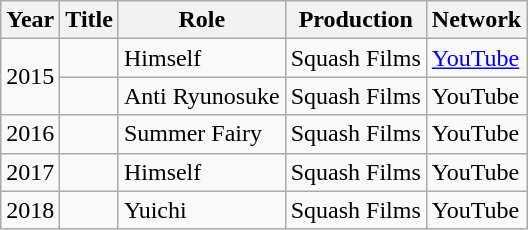<table class="wikitable plainrowheaders">
<tr>
<th>Year</th>
<th>Title</th>
<th>Role</th>
<th>Production</th>
<th>Network</th>
</tr>
<tr>
<td rowspan="2">2015</td>
<td><strong></strong></td>
<td>Himself</td>
<td>Squash Films</td>
<td><a href='#'>YouTube</a></td>
</tr>
<tr>
<td><strong></strong></td>
<td>Anti Ryunosuke</td>
<td>Squash Films</td>
<td>YouTube</td>
</tr>
<tr>
<td>2016</td>
<td><strong></strong></td>
<td>Summer Fairy</td>
<td>Squash Films</td>
<td>YouTube</td>
</tr>
<tr>
<td>2017</td>
<td><strong></strong></td>
<td>Himself</td>
<td>Squash Films</td>
<td>YouTube</td>
</tr>
<tr>
<td>2018</td>
<td><strong></strong></td>
<td>Yuichi</td>
<td>Squash Films</td>
<td>YouTube</td>
</tr>
</table>
